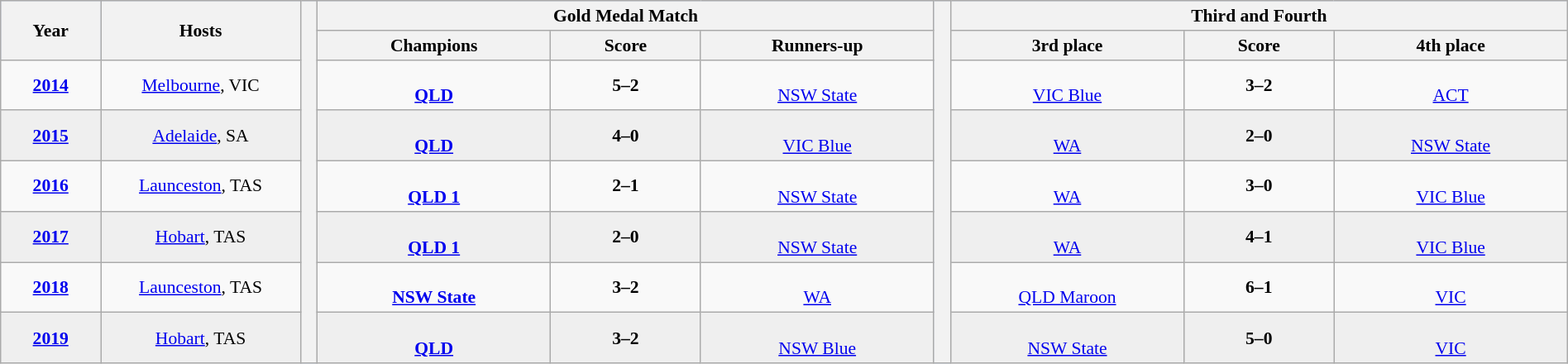<table class="wikitable" style="font-size:90%; width: 100%; text-align: center;">
<tr bgcolor=#c1d8ff>
<th rowspan=2 width=6%>Year</th>
<th rowspan=2 width=12%>Hosts</th>
<th width=1% rowspan=20 bgcolor=ffffff></th>
<th colspan=3>Gold Medal Match</th>
<th width=1% rowspan=20 bgcolor=ffffff></th>
<th colspan=3>Third and Fourth</th>
</tr>
<tr bgcolor=#efefef>
<th width=14%>Champions</th>
<th width=9%>Score</th>
<th width=14%>Runners-up</th>
<th width=14%>3rd place</th>
<th width=9%>Score</th>
<th width=14%>4th place</th>
</tr>
<tr>
<td><strong><a href='#'>2014</a></strong></td>
<td><a href='#'>Melbourne</a>, VIC</td>
<td><strong><br><a href='#'>QLD</a></strong></td>
<td><strong>5–2</strong></td>
<td><br><a href='#'>NSW State</a></td>
<td><br><a href='#'>VIC Blue</a></td>
<td><strong>3–2</strong></td>
<td><br><a href='#'>ACT</a></td>
</tr>
<tr bgcolor=#efefef>
<td><strong><a href='#'>2015</a></strong></td>
<td><a href='#'>Adelaide</a>, SA</td>
<td><strong><br><a href='#'>QLD</a></strong></td>
<td><strong>4–0</strong></td>
<td><br><a href='#'>VIC Blue</a></td>
<td><br><a href='#'>WA</a></td>
<td><strong>2–0</strong></td>
<td><br><a href='#'>NSW State</a></td>
</tr>
<tr>
<td><strong><a href='#'>2016</a></strong></td>
<td><a href='#'>Launceston</a>, TAS</td>
<td><strong><br><a href='#'>QLD 1</a></strong></td>
<td><strong>2–1</strong></td>
<td><br><a href='#'>NSW State</a></td>
<td><br><a href='#'>WA</a></td>
<td><strong>3–0</strong></td>
<td><br><a href='#'>VIC Blue</a></td>
</tr>
<tr bgcolor=#efefef>
<td><strong><a href='#'>2017</a></strong></td>
<td><a href='#'>Hobart</a>, TAS</td>
<td><strong><br><a href='#'>QLD 1</a></strong></td>
<td><strong>2–0</strong></td>
<td><br><a href='#'>NSW State</a></td>
<td><br><a href='#'>WA</a></td>
<td><strong>4–1</strong></td>
<td><br><a href='#'>VIC Blue</a></td>
</tr>
<tr>
<td><strong><a href='#'>2018</a></strong></td>
<td><a href='#'>Launceston</a>, TAS</td>
<td><strong><br><a href='#'>NSW State</a></strong></td>
<td><strong>3–2</strong></td>
<td><br><a href='#'>WA</a></td>
<td><br><a href='#'>QLD Maroon</a></td>
<td><strong>6–1</strong></td>
<td><br><a href='#'>VIC</a></td>
</tr>
<tr bgcolor=#efefef>
<td><strong><a href='#'>2019</a></strong></td>
<td><a href='#'>Hobart</a>, TAS</td>
<td><strong><br><a href='#'>QLD</a></strong></td>
<td><strong>3–2</strong></td>
<td><br><a href='#'>NSW Blue</a></td>
<td><br><a href='#'>NSW State</a></td>
<td><strong>5–0</strong></td>
<td><br><a href='#'>VIC</a></td>
</tr>
</table>
